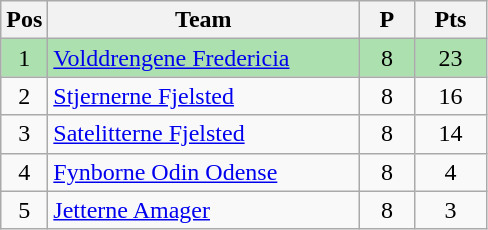<table class="wikitable" style="font-size: 100%">
<tr>
<th width=20>Pos</th>
<th width=200>Team</th>
<th width=30>P</th>
<th width=40>Pts</th>
</tr>
<tr align=center style="background:#ACE1AF;">
<td>1</td>
<td align="left"><a href='#'>Volddrengene Fredericia</a></td>
<td>8</td>
<td>23</td>
</tr>
<tr align=center>
<td>2</td>
<td align="left"><a href='#'>Stjernerne Fjelsted</a></td>
<td>8</td>
<td>16</td>
</tr>
<tr align=center>
<td>3</td>
<td align="left"><a href='#'>Satelitterne Fjelsted</a></td>
<td>8</td>
<td>14</td>
</tr>
<tr align=center>
<td>4</td>
<td align="left"><a href='#'>Fynborne Odin Odense</a></td>
<td>8</td>
<td>4</td>
</tr>
<tr align=center>
<td>5</td>
<td align="left"><a href='#'>Jetterne Amager</a></td>
<td>8</td>
<td>3</td>
</tr>
</table>
